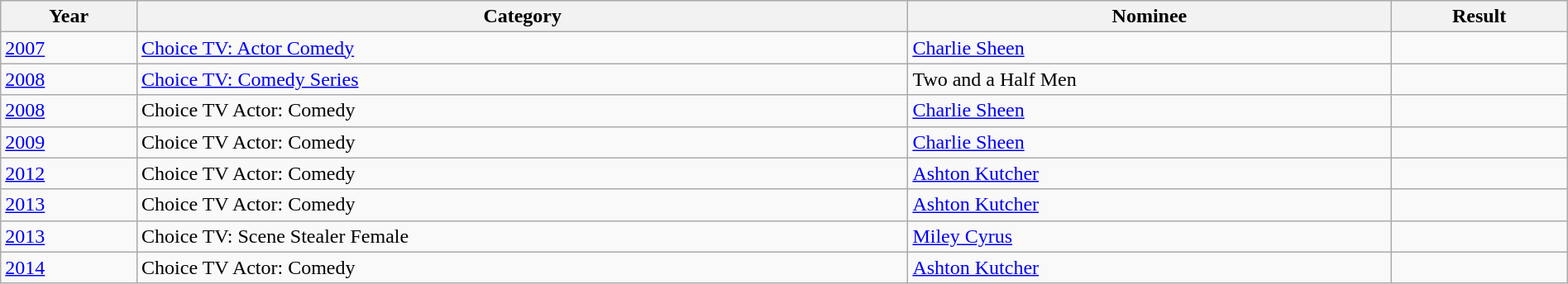<table class="wikitable" style="width:100%;">
<tr>
<th>Year</th>
<th>Category</th>
<th>Nominee</th>
<th>Result</th>
</tr>
<tr>
<td><a href='#'>2007</a></td>
<td><a href='#'>Choice TV: Actor Comedy</a></td>
<td><a href='#'>Charlie Sheen</a> </td>
<td></td>
</tr>
<tr>
<td><a href='#'>2008</a></td>
<td><a href='#'>Choice TV: Comedy Series</a></td>
<td>Two and a Half Men</td>
<td></td>
</tr>
<tr>
<td><a href='#'>2008</a></td>
<td>Choice TV Actor: Comedy</td>
<td><a href='#'>Charlie Sheen</a> </td>
<td></td>
</tr>
<tr>
<td><a href='#'>2009</a></td>
<td>Choice TV Actor: Comedy</td>
<td><a href='#'>Charlie Sheen</a> </td>
<td></td>
</tr>
<tr>
<td><a href='#'>2012</a></td>
<td>Choice TV Actor: Comedy</td>
<td><a href='#'>Ashton Kutcher</a> </td>
<td></td>
</tr>
<tr>
<td><a href='#'>2013</a></td>
<td>Choice TV Actor: Comedy</td>
<td><a href='#'>Ashton Kutcher</a> </td>
<td></td>
</tr>
<tr>
<td><a href='#'>2013</a></td>
<td>Choice TV: Scene Stealer Female</td>
<td><a href='#'>Miley Cyrus</a></td>
<td></td>
</tr>
<tr>
<td><a href='#'>2014</a></td>
<td>Choice TV Actor: Comedy</td>
<td><a href='#'>Ashton Kutcher</a> </td>
<td></td>
</tr>
</table>
